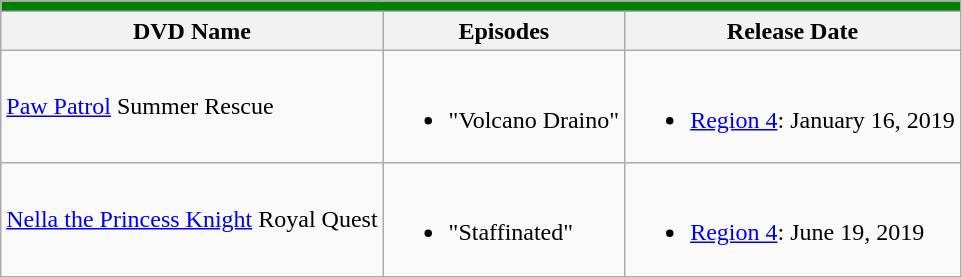<table class="wikitable" border="1">
<tr>
<td colspan="4" style="background:green; color:yellow; font-size:100%" align="center"></td>
</tr>
<tr>
<th>DVD Name</th>
<th>Episodes</th>
<th>Release Date</th>
</tr>
<tr>
<td><a href='#'>Paw Patrol</a> Summer Rescue</td>
<td><br><ul><li>"Volcano Draino"</li></ul></td>
<td><br><ul><li><a href='#'>Region 4</a>: January 16, 2019</li></ul></td>
</tr>
<tr>
<td><a href='#'>Nella the Princess Knight</a> Royal Quest</td>
<td><br><ul><li>"Staffinated"</li></ul></td>
<td><br><ul><li><a href='#'>Region 4</a>: June 19, 2019</li></ul></td>
</tr>
</table>
